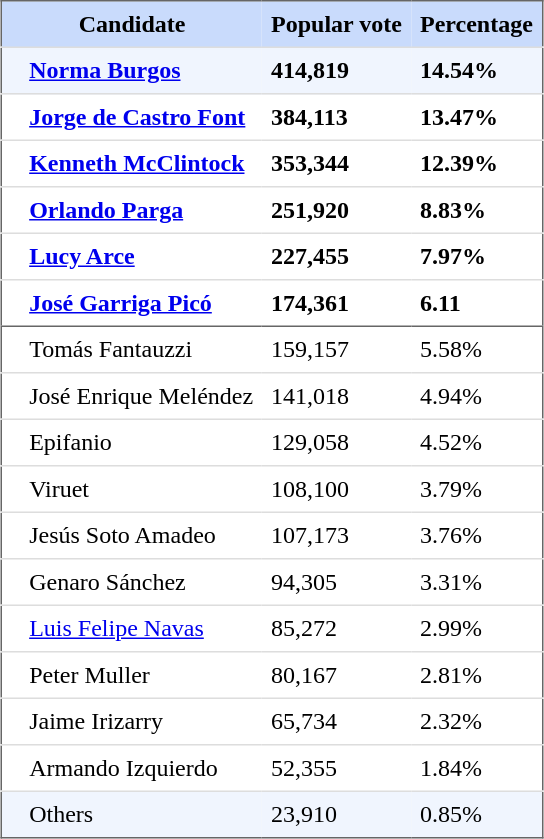<table style="border: 1px solid #666666; border-collapse: collapse" align="center" cellpadding="6">
<tr style="background-color: #C9DBFC">
<th colspan="2">Candidate</th>
<th>Popular vote</th>
<th>Percentage</th>
</tr>
<tr style="background-color: #F0F5FE">
<td style="border-top: 1px solid #DDDDDD"></td>
<td style="border-top: 1px solid #DDDDDD"><strong><a href='#'>Norma Burgos</a></strong></td>
<td style="border-top: 1px solid #DDDDDD"><strong>414,819</strong></td>
<td style="border-top: 1px solid #DDDDDD"><strong>14.54%</strong></td>
</tr>
<tr>
<td style="border-top: 1px solid #DDDDDD"></td>
<td style="border-top: 1px solid #DDDDDD"><strong><a href='#'>Jorge de Castro Font</a></strong></td>
<td style="border-top: 1px solid #DDDDDD"><strong>384,113</strong></td>
<td style="border-top: 1px solid #DDDDDD"><strong>13.47%</strong></td>
</tr>
<tr>
<td style="border-top: 1px solid #DDDDDD"></td>
<td style="border-top: 1px solid #DDDDDD"><strong><a href='#'>Kenneth McClintock</a></strong></td>
<td style="border-top: 1px solid #DDDDDD"><strong>353,344</strong></td>
<td style="border-top: 1px solid #DDDDDD"><strong>12.39%</strong></td>
</tr>
<tr>
<td style="border-top: 1px solid #DDDDDD"></td>
<td style="border-top: 1px solid #DDDDDD"><strong><a href='#'>Orlando Parga</a></strong></td>
<td style="border-top: 1px solid #DDDDDD"><strong>251,920</strong></td>
<td style="border-top: 1px solid #DDDDDD"><strong>8.83%</strong></td>
</tr>
<tr>
<td style="border-top: 1px solid #DDDDDD"></td>
<td style="border-top: 1px solid #DDDDDD"><strong><a href='#'>Lucy Arce</a></strong></td>
<td style="border-top: 1px solid #DDDDDD"><strong>227,455</strong></td>
<td style="border-top: 1px solid #DDDDDD"><strong>7.97%</strong></td>
</tr>
<tr>
<td style="border-top: 1px solid #DDDDDD"></td>
<td style="border-top: 1px solid #DDDDDD"><strong><a href='#'>José Garriga Picó</a></strong></td>
<td style="border-top: 1px solid #DDDDDD"><strong>174,361</strong></td>
<td style="border-top: 1px solid #DDDDDD"><strong>6.11</strong></td>
</tr>
<tr>
<td style="border-top: 1px solid #666666"></td>
<td style="border-top: 1px solid #666666">Tomás Fantauzzi</td>
<td style="border-top: 1px solid #666666">159,157</td>
<td style="border-top: 1px solid #666666">5.58%</td>
</tr>
<tr>
<td style="border-top: 1px solid #DDDDDD"></td>
<td style="border-top: 1px solid #DDDDDD">José Enrique Meléndez</td>
<td style="border-top: 1px solid #DDDDDD">141,018</td>
<td style="border-top: 1px solid #DDDDDD">4.94%</td>
</tr>
<tr>
<td style="border-top: 1px solid #DDDDDD"></td>
<td style="border-top: 1px solid #DDDDDD">Epifanio</td>
<td style="border-top: 1px solid #DDDDDD">129,058</td>
<td style="border-top: 1px solid #DDDDDD">4.52%</td>
</tr>
<tr>
<td style="border-top: 1px solid #DDDDDD"></td>
<td style="border-top: 1px solid #DDDDDD">Viruet</td>
<td style="border-top: 1px solid #DDDDDD">108,100</td>
<td style="border-top: 1px solid #DDDDDD">3.79%</td>
</tr>
<tr>
<td style="border-top: 1px solid #DDDDDD"></td>
<td style="border-top: 1px solid #DDDDDD">Jesús Soto Amadeo</td>
<td style="border-top: 1px solid #DDDDDD">107,173</td>
<td style="border-top: 1px solid #DDDDDD">3.76%</td>
</tr>
<tr>
<td style="border-top: 1px solid #DDDDDD"></td>
<td style="border-top: 1px solid #DDDDDD">Genaro Sánchez</td>
<td style="border-top: 1px solid #DDDDDD">94,305</td>
<td style="border-top: 1px solid #DDDDDD">3.31%</td>
</tr>
<tr>
<td style="border-top: 1px solid #DDDDDD"></td>
<td style="border-top: 1px solid #DDDDDD"><a href='#'>Luis Felipe Navas</a></td>
<td style="border-top: 1px solid #DDDDDD">85,272</td>
<td style="border-top: 1px solid #DDDDDD">2.99%</td>
</tr>
<tr>
<td style="border-top: 1px solid #DDDDDD"></td>
<td style="border-top: 1px solid #DDDDDD">Peter Muller</td>
<td style="border-top: 1px solid #DDDDDD">80,167</td>
<td style="border-top: 1px solid #DDDDDD">2.81%</td>
</tr>
<tr>
<td style="border-top: 1px solid #DDDDDD"></td>
<td style="border-top: 1px solid #DDDDDD">Jaime Irizarry</td>
<td style="border-top: 1px solid #DDDDDD">65,734</td>
<td style="border-top: 1px solid #DDDDDD">2.32%</td>
</tr>
<tr>
<td style="border-top: 1px solid #DDDDDD"></td>
<td style="border-top: 1px solid #DDDDDD">Armando Izquierdo</td>
<td style="border-top: 1px solid #DDDDDD">52,355</td>
<td style="border-top: 1px solid #DDDDDD">1.84%</td>
</tr>
<tr style="background-color: #F0F5FE">
<td style="border-top: 1px solid #DDDDDD"></td>
<td style="border-top: 1px solid #DDDDDD">Others</td>
<td style="border-top: 1px solid #DDDDDD">23,910</td>
<td style="border-top: 1px solid #DDDDDD">0.85%</td>
</tr>
</table>
